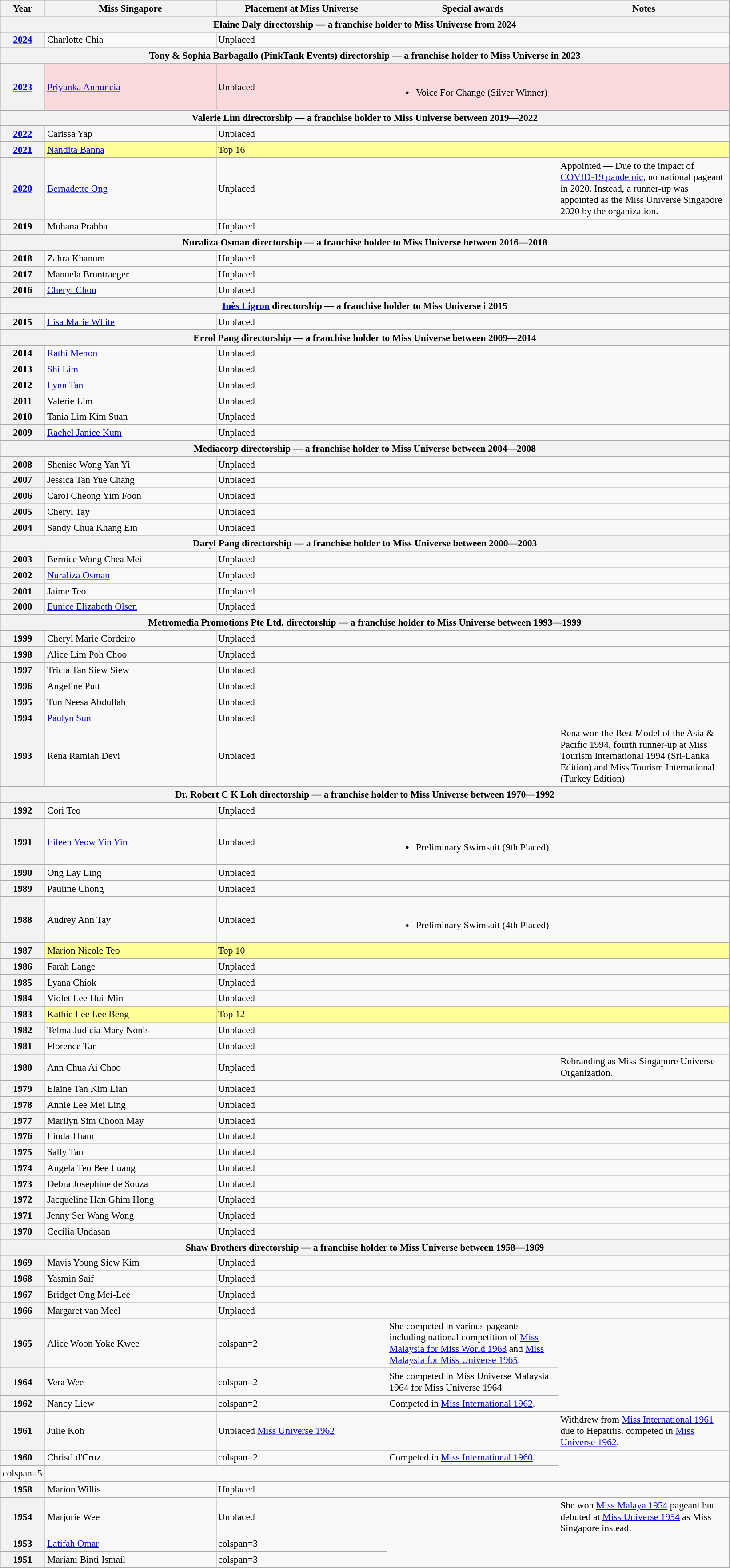<table class="wikitable " style="font-size: 90%;">
<tr>
<th width="60">Year</th>
<th width="250">Miss Singapore</th>
<th width="250">Placement at Miss Universe</th>
<th width="250">Special awards</th>
<th width="250">Notes</th>
</tr>
<tr>
<th colspan="5">Elaine Daly directorship — a franchise holder to Miss Universe from 2024</th>
</tr>
<tr>
<th><a href='#'>2024</a></th>
<td>Charlotte Chia</td>
<td>Unplaced</td>
<td></td>
<td></td>
</tr>
<tr>
<th colspan="5">Tony & Sophia Barbagallo (PinkTank Events) directorship — a franchise holder to Miss Universe in 2023</th>
</tr>
<tr>
</tr>
<tr style="background-color:#FADADD;">
<th><a href='#'>2023</a></th>
<td><a href='#'>Priyanka Annuncia</a></td>
<td>Unplaced</td>
<td align="left"><br><ul><li>Voice For Change (Silver Winner)</li></ul></td>
<td></td>
</tr>
<tr>
<th colspan="5">Valerie Lim directorship — a franchise holder to Miss Universe between 2019―2022</th>
</tr>
<tr>
<th><a href='#'>2022</a></th>
<td>Carissa Yap</td>
<td>Unplaced</td>
<td></td>
<td></td>
</tr>
<tr style="background-color:#FFFF99;">
<th><a href='#'>2021</a></th>
<td><a href='#'>Nandita Banna</a></td>
<td>Top 16</td>
<td></td>
<td></td>
</tr>
<tr>
<th><a href='#'>2020</a></th>
<td><a href='#'>Bernadette Ong</a></td>
<td>Unplaced</td>
<td></td>
<td>Appointed — Due to the impact of <a href='#'>COVID-19 pandemic</a>, no national pageant in 2020. Instead, a runner-up was appointed as the Miss Universe Singapore 2020 by the organization.</td>
</tr>
<tr>
<th>2019</th>
<td>Mohana Prabha</td>
<td>Unplaced</td>
<td></td>
<td></td>
</tr>
<tr>
<th colspan="5">Nuraliza Osman directorship — a franchise holder to Miss Universe between 2016―2018</th>
</tr>
<tr>
<th>2018</th>
<td>Zahra Khanum</td>
<td>Unplaced</td>
<td></td>
<td></td>
</tr>
<tr>
<th>2017</th>
<td>Manuela Bruntraeger</td>
<td>Unplaced</td>
<td></td>
<td></td>
</tr>
<tr>
<th>2016</th>
<td><a href='#'>Cheryl Chou</a></td>
<td>Unplaced</td>
<td></td>
<td></td>
</tr>
<tr>
<th colspan="5"><a href='#'>Inès Ligron</a> directorship — a franchise holder to Miss Universe i 2015</th>
</tr>
<tr>
<th>2015</th>
<td><a href='#'>Lisa Marie White</a></td>
<td>Unplaced</td>
<td></td>
<td></td>
</tr>
<tr>
<th colspan="5">Errol Pang directorship — a franchise holder to Miss Universe between 2009―2014</th>
</tr>
<tr>
<th>2014</th>
<td><a href='#'>Rathi Menon</a></td>
<td>Unplaced</td>
<td></td>
<td></td>
</tr>
<tr>
<th>2013</th>
<td><a href='#'>Shi Lim</a></td>
<td>Unplaced</td>
<td></td>
<td></td>
</tr>
<tr>
<th>2012</th>
<td><a href='#'>Lynn Tan</a></td>
<td>Unplaced</td>
<td></td>
<td></td>
</tr>
<tr>
<th>2011</th>
<td>Valerie Lim</td>
<td>Unplaced</td>
<td></td>
<td></td>
</tr>
<tr>
<th>2010</th>
<td>Tania Lim Kim Suan</td>
<td>Unplaced</td>
<td></td>
<td></td>
</tr>
<tr>
<th>2009</th>
<td><a href='#'>Rachel Janice Kum</a></td>
<td>Unplaced</td>
<td></td>
<td></td>
</tr>
<tr>
<th colspan="5">Mediacorp directorship — a franchise holder to Miss Universe between 2004―2008</th>
</tr>
<tr>
<th>2008</th>
<td>Shenise Wong Yan Yi</td>
<td>Unplaced</td>
<td></td>
<td></td>
</tr>
<tr>
<th>2007</th>
<td>Jessica Tan Yue Chang</td>
<td>Unplaced</td>
<td></td>
<td></td>
</tr>
<tr>
<th>2006</th>
<td>Carol Cheong Yim Foon</td>
<td>Unplaced</td>
<td></td>
<td></td>
</tr>
<tr>
<th>2005</th>
<td>Cheryl Tay</td>
<td>Unplaced</td>
<td></td>
<td></td>
</tr>
<tr>
<th>2004</th>
<td>Sandy Chua Khang Ein</td>
<td>Unplaced</td>
<td></td>
<td></td>
</tr>
<tr>
<th colspan="5">Daryl Pang directorship — a franchise holder to Miss Universe between 2000―2003</th>
</tr>
<tr>
<th>2003</th>
<td>Bernice Wong Chea Mei</td>
<td>Unplaced</td>
<td></td>
<td></td>
</tr>
<tr>
<th>2002</th>
<td><a href='#'>Nuraliza Osman</a></td>
<td>Unplaced</td>
<td></td>
<td></td>
</tr>
<tr>
<th>2001</th>
<td>Jaime Teo</td>
<td>Unplaced</td>
<td></td>
<td></td>
</tr>
<tr>
<th>2000</th>
<td><a href='#'>Eunice Elizabeth Olsen</a></td>
<td>Unplaced</td>
<td></td>
<td></td>
</tr>
<tr>
<th colspan="5">Metromedia Promotions Pte Ltd. directorship — a franchise holder to Miss Universe between 1993―1999</th>
</tr>
<tr>
<th>1999</th>
<td>Cheryl Marie Cordeiro</td>
<td>Unplaced</td>
<td></td>
<td></td>
</tr>
<tr>
<th>1998</th>
<td>Alice Lim Poh Choo</td>
<td>Unplaced</td>
<td></td>
<td></td>
</tr>
<tr>
<th>1997</th>
<td>Tricia Tan Siew Siew</td>
<td>Unplaced</td>
<td></td>
<td></td>
</tr>
<tr>
<th>1996</th>
<td>Angeline Putt</td>
<td>Unplaced</td>
<td></td>
<td></td>
</tr>
<tr>
<th>1995</th>
<td>Tun Neesa Abdullah</td>
<td>Unplaced</td>
<td></td>
<td></td>
</tr>
<tr>
<th>1994</th>
<td><a href='#'>Paulyn Sun</a></td>
<td>Unplaced</td>
<td></td>
<td></td>
</tr>
<tr>
<th>1993</th>
<td>Rena Ramiah Devi</td>
<td>Unplaced</td>
<td></td>
<td>Rena won the Best Model of the Asia & Pacific 1994, fourth runner-up at Miss Tourism International 1994 (Sri-Lanka Edition) and Miss Tourism International (Turkey Edition).</td>
</tr>
<tr>
<th colspan="5">Dr. Robert C K Loh directorship — a franchise holder to Miss Universe between 1970―1992</th>
</tr>
<tr>
<th>1992</th>
<td>Cori Teo</td>
<td>Unplaced</td>
<td></td>
<td></td>
</tr>
<tr>
<th>1991</th>
<td><a href='#'>Eileen Yeow Yin Yin</a></td>
<td>Unplaced</td>
<td align="left"><br><ul><li>Preliminary Swimsuit (9th Placed)</li></ul></td>
<td></td>
</tr>
<tr>
<th>1990</th>
<td>Ong Lay Ling</td>
<td>Unplaced</td>
<td></td>
<td></td>
</tr>
<tr>
<th>1989</th>
<td>Pauline Chong</td>
<td>Unplaced</td>
<td></td>
<td></td>
</tr>
<tr>
<th>1988</th>
<td>Audrey Ann Tay</td>
<td>Unplaced</td>
<td align="left"><br><ul><li>Preliminary Swimsuit (4th Placed)</li></ul></td>
<td></td>
</tr>
<tr>
</tr>
<tr style="background-color:#FFFF99;">
<th>1987</th>
<td>Marion Nicole Teo</td>
<td>Top 10</td>
<td></td>
<td></td>
</tr>
<tr>
<th>1986</th>
<td>Farah Lange</td>
<td>Unplaced</td>
<td></td>
<td></td>
</tr>
<tr>
<th>1985</th>
<td>Lyana Chiok</td>
<td>Unplaced</td>
<td></td>
<td></td>
</tr>
<tr>
<th>1984</th>
<td>Violet Lee Hui-Min</td>
<td>Unplaced</td>
<td></td>
<td></td>
</tr>
<tr>
</tr>
<tr style="background-color:#FFFF99;">
<th>1983</th>
<td>Kathie Lee Lee Beng</td>
<td>Top 12</td>
<td></td>
<td></td>
</tr>
<tr>
<th>1982</th>
<td>Telma Judicia Mary Nonis</td>
<td>Unplaced</td>
<td></td>
<td></td>
</tr>
<tr>
<th>1981</th>
<td>Florence Tan</td>
<td>Unplaced</td>
<td></td>
<td></td>
</tr>
<tr>
<th>1980</th>
<td>Ann Chua Ai Choo</td>
<td>Unplaced</td>
<td></td>
<td>Rebranding as Miss Singapore Universe Organization.</td>
</tr>
<tr>
<th>1979</th>
<td>Elaine Tan Kim Lian</td>
<td>Unplaced</td>
<td></td>
<td></td>
</tr>
<tr>
<th>1978</th>
<td>Annie Lee Mei Ling</td>
<td>Unplaced</td>
<td></td>
<td></td>
</tr>
<tr>
<th>1977</th>
<td>Marilyn Sim Choon May</td>
<td>Unplaced</td>
<td></td>
<td></td>
</tr>
<tr>
<th>1976</th>
<td>Linda Tham</td>
<td>Unplaced</td>
<td></td>
<td></td>
</tr>
<tr>
<th>1975</th>
<td>Sally Tan</td>
<td>Unplaced</td>
<td></td>
<td></td>
</tr>
<tr>
<th>1974</th>
<td>Angela Teo Bee Luang</td>
<td>Unplaced</td>
<td></td>
<td></td>
</tr>
<tr>
<th>1973</th>
<td>Debra Josephine de Souza</td>
<td>Unplaced</td>
<td></td>
<td></td>
</tr>
<tr>
<th>1972</th>
<td>Jacqueline Han Ghim Hong</td>
<td>Unplaced</td>
<td></td>
<td></td>
</tr>
<tr>
<th>1971</th>
<td>Jenny Ser Wang Wong</td>
<td>Unplaced</td>
<td></td>
<td></td>
</tr>
<tr>
<th>1970</th>
<td>Cecilia Undasan</td>
<td>Unplaced</td>
<td></td>
<td></td>
</tr>
<tr>
<th colspan="5">Shaw Brothers directorship — a franchise holder to Miss Universe between 1958―1969</th>
</tr>
<tr>
<th>1969</th>
<td>Mavis Young Siew Kim</td>
<td>Unplaced</td>
<td></td>
<td></td>
</tr>
<tr>
<th>1968</th>
<td>Yasmin Saif</td>
<td>Unplaced</td>
<td></td>
<td></td>
</tr>
<tr>
<th>1967</th>
<td>Bridget Ong Mei-Lee</td>
<td>Unplaced</td>
<td></td>
<td></td>
</tr>
<tr>
<th>1966</th>
<td>Margaret van Meel</td>
<td>Unplaced</td>
<td></td>
<td></td>
</tr>
<tr>
<th>1965</th>
<td>Alice Woon Yoke Kwee</td>
<td>colspan=2 </td>
<td>She competed in various pageants including national competition of <a href='#'>Miss Malaysia for Miss World 1963</a> and <a href='#'>Miss Malaysia for Miss Universe 1965</a>.</td>
</tr>
<tr>
<th>1964</th>
<td>Vera Wee</td>
<td>colspan=2 </td>
<td>She competed in Miss Universe Malaysia 1964 for Miss Universe 1964.</td>
</tr>
<tr>
<th>1962</th>
<td>Nancy Liew</td>
<td>colspan=2 </td>
<td>Competed in <a href='#'>Miss International 1962</a>.</td>
</tr>
<tr>
<th>1961</th>
<td>Julie Koh</td>
<td>Unplaced <a href='#'>Miss Universe 1962</a></td>
<td></td>
<td>Withdrew from <a href='#'>Miss International 1961</a> due to Hepatitis. competed in <a href='#'>Miss Universe 1962</a>.</td>
</tr>
<tr>
<th>1960</th>
<td>Christl d'Cruz</td>
<td>colspan=2 </td>
<td>Competed in <a href='#'>Miss International 1960</a>.</td>
</tr>
<tr>
<td>colspan=5 </td>
</tr>
<tr>
<th>1958</th>
<td>Marion Willis</td>
<td>Unplaced</td>
<td></td>
<td></td>
</tr>
<tr>
<th>1954</th>
<td>Marjorie Wee</td>
<td>Unplaced</td>
<td></td>
<td>She won <a href='#'>Miss Malaya 1954</a> pageant but debuted at <a href='#'>Miss Universe 1954</a> as Miss Singapore instead.</td>
</tr>
<tr>
<th>1953</th>
<td><a href='#'>Latifah Omar</a></td>
<td>colspan=3 </td>
</tr>
<tr>
<th>1951</th>
<td>Mariani Binti Ismail</td>
<td>colspan=3 </td>
</tr>
</table>
